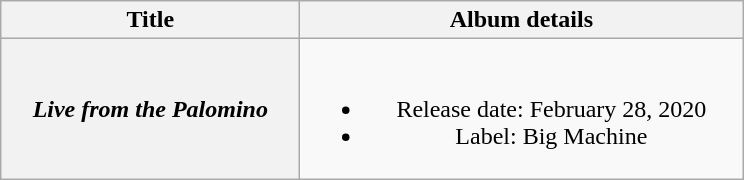<table class="wikitable plainrowheaders" style="text-align:center;">
<tr>
<th style="width:12em;">Title</th>
<th style="width:18em;">Album details</th>
</tr>
<tr>
<th scope="row"><em>Live from the Palomino</em></th>
<td><br><ul><li>Release date: February 28, 2020</li><li>Label: Big Machine</li></ul></td>
</tr>
</table>
